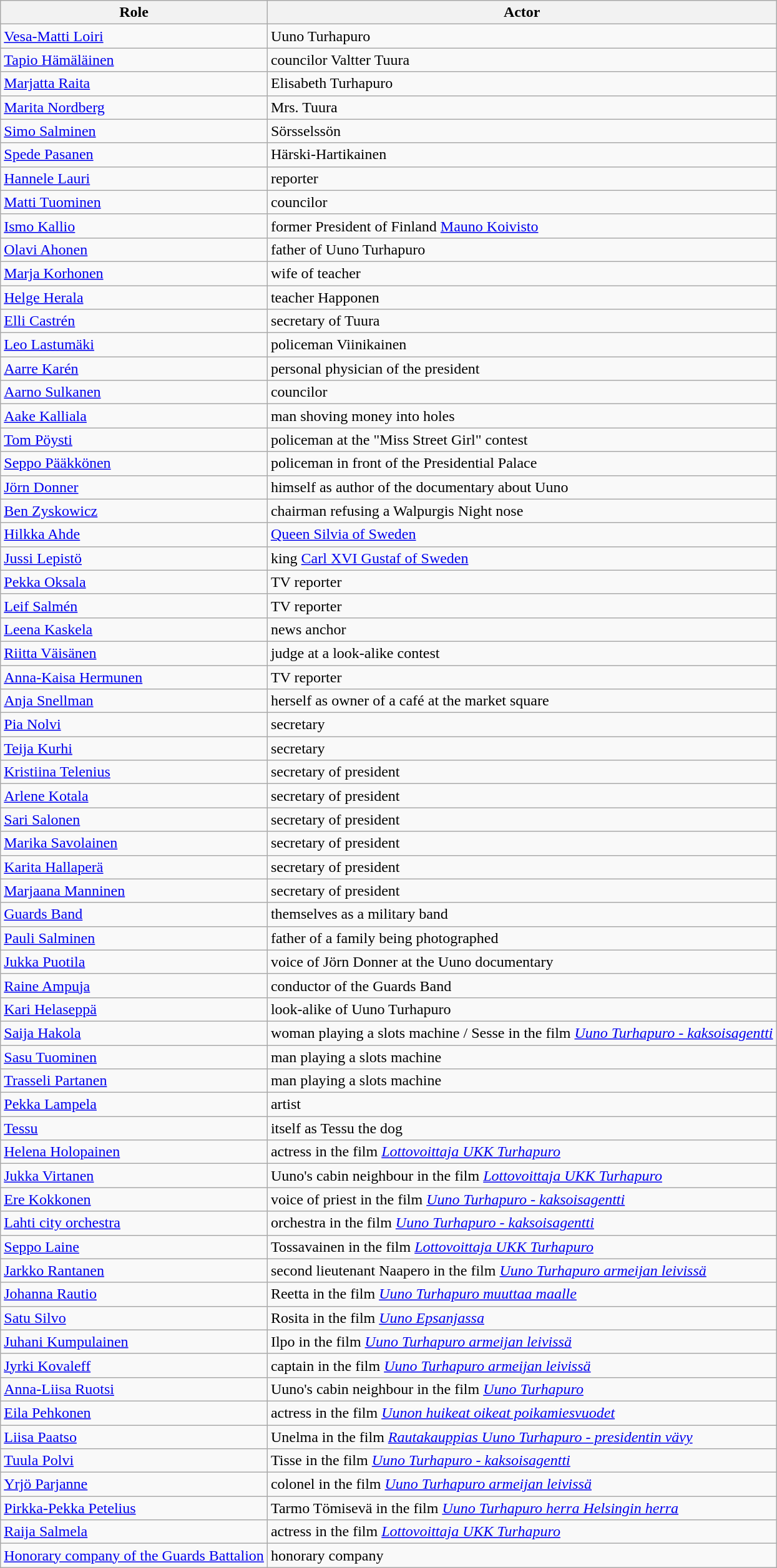<table class="wikitable">
<tr>
<th>Role</th>
<th>Actor</th>
</tr>
<tr>
<td><a href='#'>Vesa-Matti Loiri</a></td>
<td>Uuno Turhapuro</td>
</tr>
<tr>
<td><a href='#'>Tapio Hämäläinen</a></td>
<td>councilor Valtter Tuura</td>
</tr>
<tr>
<td><a href='#'>Marjatta Raita</a></td>
<td>Elisabeth Turhapuro</td>
</tr>
<tr>
<td><a href='#'>Marita Nordberg</a></td>
<td>Mrs. Tuura</td>
</tr>
<tr>
<td><a href='#'>Simo Salminen</a></td>
<td>Sörsselssön</td>
</tr>
<tr>
<td><a href='#'>Spede Pasanen</a></td>
<td>Härski-Hartikainen</td>
</tr>
<tr>
<td><a href='#'>Hannele Lauri</a></td>
<td>reporter</td>
</tr>
<tr>
<td><a href='#'>Matti Tuominen</a></td>
<td>councilor</td>
</tr>
<tr>
<td><a href='#'>Ismo Kallio</a></td>
<td>former President of Finland <a href='#'>Mauno Koivisto</a></td>
</tr>
<tr>
<td><a href='#'>Olavi Ahonen</a></td>
<td>father of Uuno Turhapuro</td>
</tr>
<tr>
<td><a href='#'>Marja Korhonen</a></td>
<td>wife of teacher</td>
</tr>
<tr>
<td><a href='#'>Helge Herala</a></td>
<td>teacher Happonen</td>
</tr>
<tr>
<td><a href='#'>Elli Castrén</a></td>
<td>secretary of Tuura</td>
</tr>
<tr>
<td><a href='#'>Leo Lastumäki</a></td>
<td>policeman Viinikainen</td>
</tr>
<tr>
<td><a href='#'>Aarre Karén</a></td>
<td>personal physician of the president</td>
</tr>
<tr>
<td><a href='#'>Aarno Sulkanen</a></td>
<td>councilor</td>
</tr>
<tr>
<td><a href='#'>Aake Kalliala</a></td>
<td>man shoving money into holes</td>
</tr>
<tr>
<td><a href='#'>Tom Pöysti</a></td>
<td>policeman at the "Miss Street Girl" contest</td>
</tr>
<tr>
<td><a href='#'>Seppo Pääkkönen</a></td>
<td>policeman in front of the Presidential Palace</td>
</tr>
<tr>
<td><a href='#'>Jörn Donner</a></td>
<td>himself as author of the documentary about Uuno</td>
</tr>
<tr>
<td><a href='#'>Ben Zyskowicz</a></td>
<td>chairman refusing a Walpurgis Night nose</td>
</tr>
<tr>
<td><a href='#'>Hilkka Ahde</a></td>
<td><a href='#'>Queen Silvia of Sweden</a></td>
</tr>
<tr>
<td><a href='#'>Jussi Lepistö</a></td>
<td>king <a href='#'>Carl XVI Gustaf of Sweden</a></td>
</tr>
<tr>
<td><a href='#'>Pekka Oksala</a></td>
<td>TV reporter</td>
</tr>
<tr>
<td><a href='#'>Leif Salmén</a></td>
<td>TV reporter</td>
</tr>
<tr>
<td><a href='#'>Leena Kaskela</a></td>
<td>news anchor</td>
</tr>
<tr>
<td><a href='#'>Riitta Väisänen</a></td>
<td>judge at a look-alike contest</td>
</tr>
<tr>
<td><a href='#'>Anna-Kaisa Hermunen</a></td>
<td>TV reporter</td>
</tr>
<tr>
<td><a href='#'>Anja Snellman</a></td>
<td>herself as owner of a café at the market square</td>
</tr>
<tr>
<td><a href='#'>Pia Nolvi</a></td>
<td>secretary</td>
</tr>
<tr>
<td><a href='#'>Teija Kurhi</a></td>
<td>secretary</td>
</tr>
<tr>
<td><a href='#'>Kristiina Telenius</a></td>
<td>secretary of president</td>
</tr>
<tr>
<td><a href='#'>Arlene Kotala</a></td>
<td>secretary of president</td>
</tr>
<tr>
<td><a href='#'>Sari Salonen</a></td>
<td>secretary of president</td>
</tr>
<tr>
<td><a href='#'>Marika Savolainen</a></td>
<td>secretary of president</td>
</tr>
<tr>
<td><a href='#'>Karita Hallaperä</a></td>
<td>secretary of president</td>
</tr>
<tr>
<td><a href='#'>Marjaana Manninen</a></td>
<td>secretary of president</td>
</tr>
<tr>
<td><a href='#'>Guards Band</a></td>
<td>themselves as a military band</td>
</tr>
<tr>
<td><a href='#'>Pauli Salminen</a></td>
<td>father of a family being photographed</td>
</tr>
<tr>
<td><a href='#'>Jukka Puotila</a></td>
<td>voice of Jörn Donner at the Uuno documentary</td>
</tr>
<tr>
<td><a href='#'>Raine Ampuja</a></td>
<td>conductor of the Guards Band</td>
</tr>
<tr>
<td><a href='#'>Kari Helaseppä</a></td>
<td>look-alike of Uuno Turhapuro</td>
</tr>
<tr>
<td><a href='#'>Saija Hakola</a></td>
<td>woman playing a slots machine / Sesse in the film <em><a href='#'>Uuno Turhapuro - kaksoisagentti</a></em></td>
</tr>
<tr>
<td><a href='#'>Sasu Tuominen</a></td>
<td>man playing a slots machine</td>
</tr>
<tr>
<td><a href='#'>Trasseli Partanen</a></td>
<td>man playing a slots machine</td>
</tr>
<tr>
<td><a href='#'>Pekka Lampela</a></td>
<td>artist</td>
</tr>
<tr>
<td><a href='#'>Tessu</a></td>
<td>itself as Tessu the dog</td>
</tr>
<tr>
<td><a href='#'>Helena Holopainen</a></td>
<td>actress in the film <em><a href='#'>Lottovoittaja UKK Turhapuro</a></em></td>
</tr>
<tr>
<td><a href='#'>Jukka Virtanen</a></td>
<td>Uuno's cabin neighbour in the film <em><a href='#'>Lottovoittaja UKK Turhapuro</a></em></td>
</tr>
<tr>
<td><a href='#'>Ere Kokkonen</a></td>
<td>voice of priest in the film <em><a href='#'>Uuno Turhapuro - kaksoisagentti</a></em></td>
</tr>
<tr>
<td><a href='#'>Lahti city orchestra</a></td>
<td>orchestra in the film <em><a href='#'>Uuno Turhapuro - kaksoisagentti</a></em></td>
</tr>
<tr>
<td><a href='#'>Seppo Laine</a></td>
<td>Tossavainen in the film <em><a href='#'>Lottovoittaja UKK Turhapuro</a></em></td>
</tr>
<tr>
<td><a href='#'>Jarkko Rantanen</a></td>
<td>second lieutenant Naapero in the film <em><a href='#'>Uuno Turhapuro armeijan leivissä</a></em></td>
</tr>
<tr>
<td><a href='#'>Johanna Rautio</a></td>
<td>Reetta in the film <em><a href='#'>Uuno Turhapuro muuttaa maalle</a></em></td>
</tr>
<tr>
<td><a href='#'>Satu Silvo</a></td>
<td>Rosita in the film <em><a href='#'>Uuno Epsanjassa</a></em></td>
</tr>
<tr>
<td><a href='#'>Juhani Kumpulainen</a></td>
<td>Ilpo in the film <em><a href='#'>Uuno Turhapuro armeijan leivissä</a></em></td>
</tr>
<tr>
<td><a href='#'>Jyrki Kovaleff</a></td>
<td>captain in the film <em><a href='#'>Uuno Turhapuro armeijan leivissä</a></em></td>
</tr>
<tr>
<td><a href='#'>Anna-Liisa Ruotsi</a></td>
<td>Uuno's cabin neighbour in the film <em><a href='#'>Uuno Turhapuro</a></em></td>
</tr>
<tr>
<td><a href='#'>Eila Pehkonen</a></td>
<td>actress in the film <em><a href='#'>Uunon huikeat oikeat poikamiesvuodet</a></em></td>
</tr>
<tr>
<td><a href='#'>Liisa Paatso</a></td>
<td>Unelma in the film <em><a href='#'>Rautakauppias Uuno Turhapuro - presidentin vävy</a></em></td>
</tr>
<tr>
<td><a href='#'>Tuula Polvi</a></td>
<td>Tisse in the film <em><a href='#'>Uuno Turhapuro - kaksoisagentti</a></em></td>
</tr>
<tr>
<td><a href='#'>Yrjö Parjanne</a></td>
<td>colonel in the film <em><a href='#'>Uuno Turhapuro armeijan leivissä</a></em></td>
</tr>
<tr>
<td><a href='#'>Pirkka-Pekka Petelius</a></td>
<td>Tarmo Tömisevä in the film <em><a href='#'>Uuno Turhapuro herra Helsingin herra</a></em></td>
</tr>
<tr>
<td><a href='#'>Raija Salmela</a></td>
<td>actress in the film <em><a href='#'>Lottovoittaja UKK Turhapuro</a></em></td>
</tr>
<tr>
<td><a href='#'>Honorary company of the Guards Battalion</a></td>
<td>honorary company</td>
</tr>
</table>
